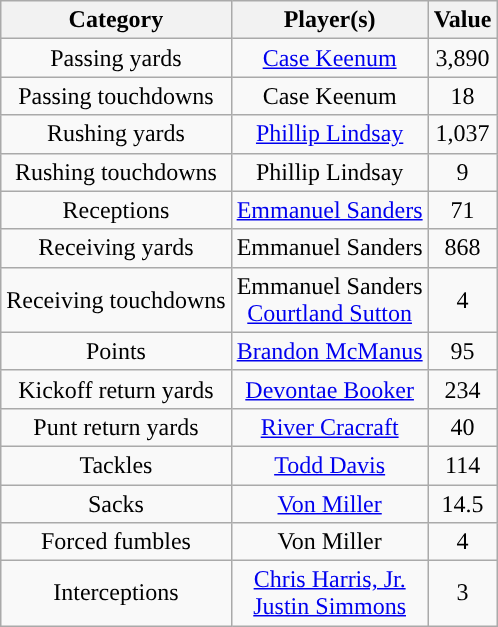<table class="wikitable" style="text-align:center">
<tr>
<th>Category</th>
<th>Player(s)</th>
<th>Value</th>
</tr>
<tr>
<td>Passing yards</td>
<td><a href='#'>Case Keenum</a></td>
<td>3,890</td>
</tr>
<tr>
<td>Passing touchdowns</td>
<td>Case Keenum</td>
<td>18</td>
</tr>
<tr>
<td>Rushing yards</td>
<td><a href='#'>Phillip Lindsay</a></td>
<td>1,037</td>
</tr>
<tr>
<td>Rushing touchdowns</td>
<td>Phillip Lindsay</td>
<td>9</td>
</tr>
<tr>
<td>Receptions</td>
<td><a href='#'>Emmanuel Sanders</a></td>
<td>71</td>
</tr>
<tr>
<td>Receiving yards</td>
<td>Emmanuel Sanders</td>
<td>868</td>
</tr>
<tr>
<td>Receiving touchdowns</td>
<td>Emmanuel Sanders<br><a href='#'>Courtland Sutton</a></td>
<td>4</td>
</tr>
<tr>
<td>Points</td>
<td><a href='#'>Brandon McManus</a></td>
<td>95</td>
</tr>
<tr>
<td>Kickoff return yards</td>
<td><a href='#'>Devontae Booker</a></td>
<td>234</td>
</tr>
<tr>
<td>Punt return yards</td>
<td><a href='#'>River Cracraft</a></td>
<td>40</td>
</tr>
<tr>
<td>Tackles</td>
<td><a href='#'>Todd Davis</a></td>
<td>114</td>
</tr>
<tr>
<td>Sacks</td>
<td><a href='#'>Von Miller</a></td>
<td>14.5</td>
</tr>
<tr>
<td>Forced fumbles</td>
<td>Von Miller</td>
<td>4</td>
</tr>
<tr>
<td>Interceptions</td>
<td><a href='#'>Chris Harris, Jr.</a><br><a href='#'>Justin Simmons</a></td>
<td>3</td>
</tr>
</table>
